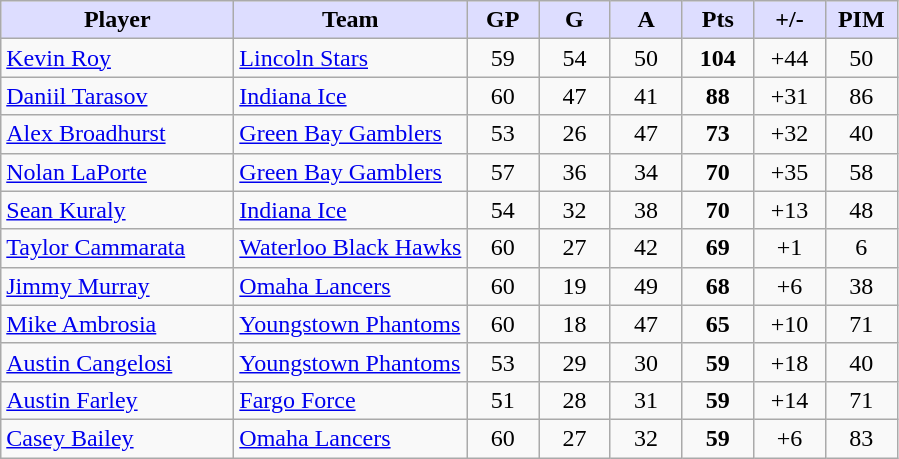<table class="wikitable" style="text-align:center">
<tr>
<th style="background:#ddf; width:26%;">Player</th>
<th style="background:#ddf; width:26%;">Team</th>
<th style="background:#ddf; width:8%;">GP</th>
<th style="background:#ddf; width:8%;">G</th>
<th style="background:#ddf; width:8%;">A</th>
<th style="background:#ddf; width:8%;">Pts</th>
<th style="background:#ddf; width:8%;">+/-</th>
<th style="background:#ddf; width:8%;">PIM</th>
</tr>
<tr>
<td align=left><a href='#'>Kevin Roy</a></td>
<td align=left><a href='#'>Lincoln Stars</a></td>
<td>59</td>
<td>54</td>
<td>50</td>
<td><strong>104</strong></td>
<td>+44</td>
<td>50</td>
</tr>
<tr>
<td align=left><a href='#'>Daniil Tarasov</a></td>
<td align=left><a href='#'>Indiana Ice</a></td>
<td>60</td>
<td>47</td>
<td>41</td>
<td><strong>88</strong></td>
<td>+31</td>
<td>86</td>
</tr>
<tr>
<td align=left><a href='#'>Alex Broadhurst</a></td>
<td align=left><a href='#'>Green Bay Gamblers</a></td>
<td>53</td>
<td>26</td>
<td>47</td>
<td><strong>73</strong></td>
<td>+32</td>
<td>40</td>
</tr>
<tr>
<td align=left><a href='#'>Nolan LaPorte</a></td>
<td align=left><a href='#'>Green Bay Gamblers</a></td>
<td>57</td>
<td>36</td>
<td>34</td>
<td><strong>70</strong></td>
<td>+35</td>
<td>58</td>
</tr>
<tr>
<td align=left><a href='#'>Sean Kuraly</a></td>
<td align=left><a href='#'>Indiana Ice</a></td>
<td>54</td>
<td>32</td>
<td>38</td>
<td><strong>70</strong></td>
<td>+13</td>
<td>48</td>
</tr>
<tr>
<td align=left><a href='#'>Taylor Cammarata</a></td>
<td align=left><a href='#'>Waterloo Black Hawks</a></td>
<td>60</td>
<td>27</td>
<td>42</td>
<td><strong>69</strong></td>
<td>+1</td>
<td>6</td>
</tr>
<tr>
<td align=left><a href='#'>Jimmy Murray</a></td>
<td align=left><a href='#'>Omaha Lancers</a></td>
<td>60</td>
<td>19</td>
<td>49</td>
<td><strong>68</strong></td>
<td>+6</td>
<td>38</td>
</tr>
<tr>
<td align=left><a href='#'>Mike Ambrosia</a></td>
<td align=left><a href='#'>Youngstown Phantoms</a></td>
<td>60</td>
<td>18</td>
<td>47</td>
<td><strong>65</strong></td>
<td>+10</td>
<td>71</td>
</tr>
<tr>
<td align=left><a href='#'>Austin Cangelosi</a></td>
<td align=left><a href='#'>Youngstown Phantoms</a></td>
<td>53</td>
<td>29</td>
<td>30</td>
<td><strong>59</strong></td>
<td>+18</td>
<td>40</td>
</tr>
<tr>
<td align=left><a href='#'>Austin Farley</a></td>
<td align=left><a href='#'>Fargo Force</a></td>
<td>51</td>
<td>28</td>
<td>31</td>
<td><strong>59</strong></td>
<td>+14</td>
<td>71</td>
</tr>
<tr>
<td align=left><a href='#'>Casey Bailey</a></td>
<td align=left><a href='#'>Omaha Lancers</a></td>
<td>60</td>
<td>27</td>
<td>32</td>
<td><strong>59</strong></td>
<td>+6</td>
<td>83</td>
</tr>
</table>
